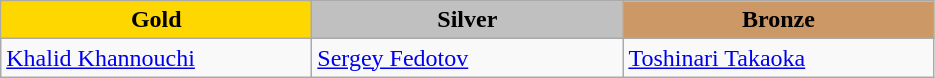<table class="wikitable" style="text-align:left">
<tr align="center">
<td width=200 bgcolor=gold><strong>Gold</strong></td>
<td width=200 bgcolor=silver><strong>Silver</strong></td>
<td width=200 bgcolor=CC9966><strong>Bronze</strong></td>
</tr>
<tr>
<td><a href='#'>Khalid Khannouchi</a><br><em></em></td>
<td><a href='#'>Sergey Fedotov</a><br><em></em></td>
<td><a href='#'>Toshinari Takaoka</a><br><em></em></td>
</tr>
</table>
